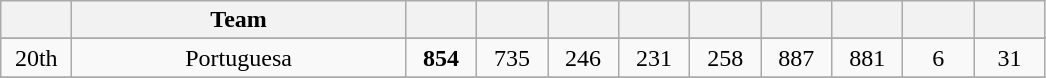<table class="wikitable" style="text-align: center;">
<tr>
<th width="40"></th>
<th width="215">Team</th>
<th width="40"></th>
<th width="40"></th>
<th width="40"></th>
<th width="40"></th>
<th width="40"></th>
<th width="40"></th>
<th width="40"></th>
<th width="40"></th>
<th width="40"></th>
</tr>
<tr>
</tr>
<tr>
<td>20th</td>
<td align=center>Portuguesa</td>
<td><strong>854</strong></td>
<td>735</td>
<td>246</td>
<td>231</td>
<td>258</td>
<td>887</td>
<td>881</td>
<td>6</td>
<td>31</td>
</tr>
<tr>
</tr>
</table>
